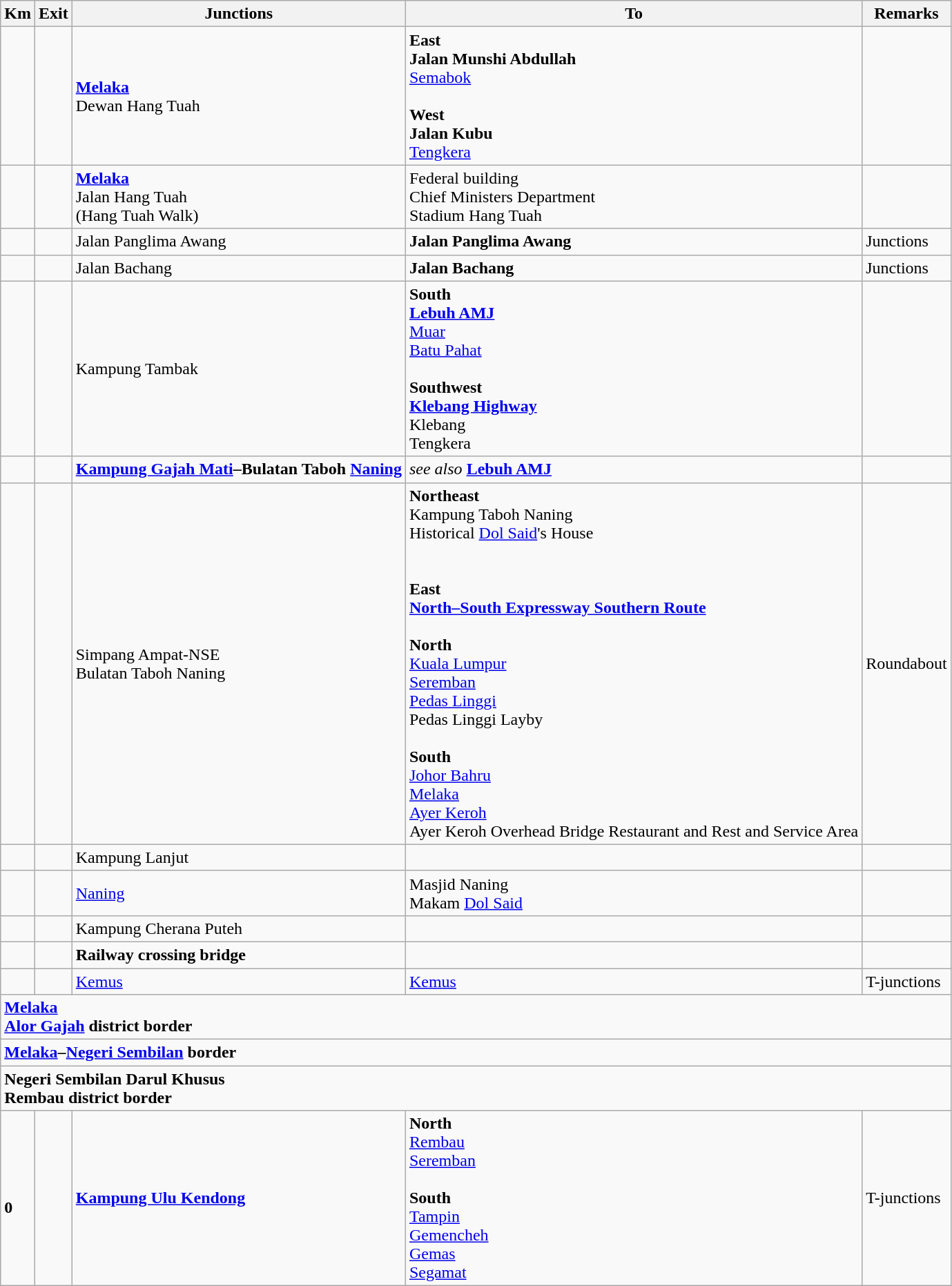<table class="wikitable">
<tr>
<th>Km</th>
<th>Exit</th>
<th>Junctions</th>
<th>To</th>
<th>Remarks</th>
</tr>
<tr>
<td></td>
<td></td>
<td><strong><a href='#'>Melaka</a></strong><br>Dewan Hang Tuah</td>
<td><strong>East</strong><br><strong>Jalan Munshi Abdullah</strong><br><a href='#'>Semabok</a><br><br><strong>West</strong><br><strong>Jalan Kubu</strong><br><a href='#'>Tengkera</a></td>
<td></td>
</tr>
<tr>
<td></td>
<td></td>
<td><strong><a href='#'>Melaka</a></strong><br>Jalan Hang Tuah<br>(Hang Tuah Walk)</td>
<td>Federal building<br>Chief Ministers Department<br>Stadium Hang Tuah</td>
<td></td>
</tr>
<tr>
<td></td>
<td></td>
<td>Jalan Panglima Awang</td>
<td><strong>Jalan Panglima Awang</strong></td>
<td>Junctions</td>
</tr>
<tr>
<td></td>
<td></td>
<td>Jalan Bachang</td>
<td><strong>Jalan Bachang</strong></td>
<td>Junctions</td>
</tr>
<tr>
<td></td>
<td></td>
<td>Kampung Tambak</td>
<td><strong>South </strong><br> <strong><a href='#'>Lebuh AMJ</a></strong><br> <a href='#'>Muar</a><br> <a href='#'>Batu Pahat</a><br><br><strong>Southwest</strong><br> <strong><a href='#'>Klebang Highway</a></strong><br>Klebang<br>Tengkera</td>
<td></td>
</tr>
<tr>
<td></td>
<td></td>
<td><strong><a href='#'>Kampung Gajah Mati</a>–Bulatan Taboh <a href='#'>Naning</a></strong></td>
<td><em>see also</em>  <strong><a href='#'>Lebuh AMJ</a></strong></td>
<td></td>
</tr>
<tr>
<td></td>
<td></td>
<td>Simpang Ampat-NSE<br>Bulatan Taboh Naning</td>
<td><strong>Northeast</strong><br>Kampung Taboh Naning<br>Historical <a href='#'>Dol Said</a>'s House<br><br><br><strong>East</strong><br>  <strong><a href='#'>North–South Expressway Southern Route</a></strong><br><br><strong>North</strong><br><a href='#'>Kuala Lumpur</a><br><a href='#'>Seremban</a><br><a href='#'>Pedas Linggi</a><br> Pedas Linggi Layby<br><br><strong>South</strong><br><a href='#'>Johor Bahru</a><br><a href='#'>Melaka</a><br><a href='#'>Ayer Keroh</a><br> Ayer Keroh Overhead Bridge Restaurant and Rest and Service Area</td>
<td>Roundabout</td>
</tr>
<tr>
<td></td>
<td></td>
<td>Kampung Lanjut</td>
<td></td>
<td></td>
</tr>
<tr>
<td></td>
<td></td>
<td><a href='#'>Naning</a></td>
<td>Masjid Naning<br>Makam <a href='#'>Dol Said</a></td>
<td></td>
</tr>
<tr>
<td></td>
<td></td>
<td>Kampung Cherana Puteh</td>
<td></td>
<td></td>
</tr>
<tr>
<td></td>
<td></td>
<td><strong>Railway crossing bridge</strong></td>
<td></td>
<td></td>
</tr>
<tr>
<td></td>
<td></td>
<td><a href='#'>Kemus</a></td>
<td><a href='#'>Kemus</a></td>
<td>T-junctions</td>
</tr>
<tr>
<td style="width:600px" colspan="6" style="text-align:center; background:blue;"><strong><span><a href='#'>Melaka</a><br><a href='#'>Alor Gajah</a> district border</span></strong></td>
</tr>
<tr>
<td style="width:600px" colspan="6" style="text-align:center; background:yellow;"><strong><span><a href='#'>Melaka</a>–<a href='#'>Negeri Sembilan</a> border</span></strong></td>
</tr>
<tr>
<td style="width:600px" colspan="6" style="text-align:center; background:blue;"><strong><span>Negeri Sembilan Darul Khusus<br>Rembau district border</span></strong></td>
</tr>
<tr>
<td><br><strong>0</strong></td>
<td></td>
<td><strong><a href='#'>Kampung Ulu Kendong</a></strong></td>
<td><strong>North</strong><br> <a href='#'>Rembau</a><br> <a href='#'>Seremban</a><br><br><strong>South</strong><br> <a href='#'>Tampin</a><br> <a href='#'>Gemencheh</a><br> <a href='#'>Gemas</a><br> <a href='#'>Segamat</a></td>
<td>T-junctions</td>
</tr>
</table>
